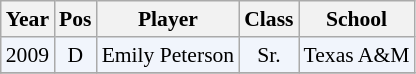<table class="wikitable" style="font-size:90%; text-align:center">
<tr>
<th scope="col">Year</th>
<th scope="col">Pos</th>
<th scope="col">Player</th>
<th scope="col">Class</th>
<th scope="col">School</th>
</tr>
<tr style="background: #f1f5fc;">
<td>2009</td>
<td>D</td>
<td>Emily Peterson</td>
<td>Sr.</td>
<td>Texas A&M</td>
</tr>
<tr>
</tr>
</table>
